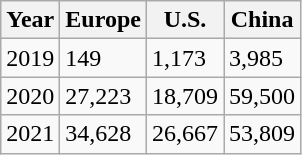<table class="wikitable">
<tr>
<th>Year</th>
<th>Europe</th>
<th>U.S.</th>
<th>China</th>
</tr>
<tr>
<td>2019</td>
<td>149</td>
<td>1,173</td>
<td>3,985</td>
</tr>
<tr>
<td>2020</td>
<td>27,223</td>
<td>18,709</td>
<td>59,500</td>
</tr>
<tr>
<td>2021</td>
<td>34,628</td>
<td>26,667</td>
<td>53,809</td>
</tr>
</table>
